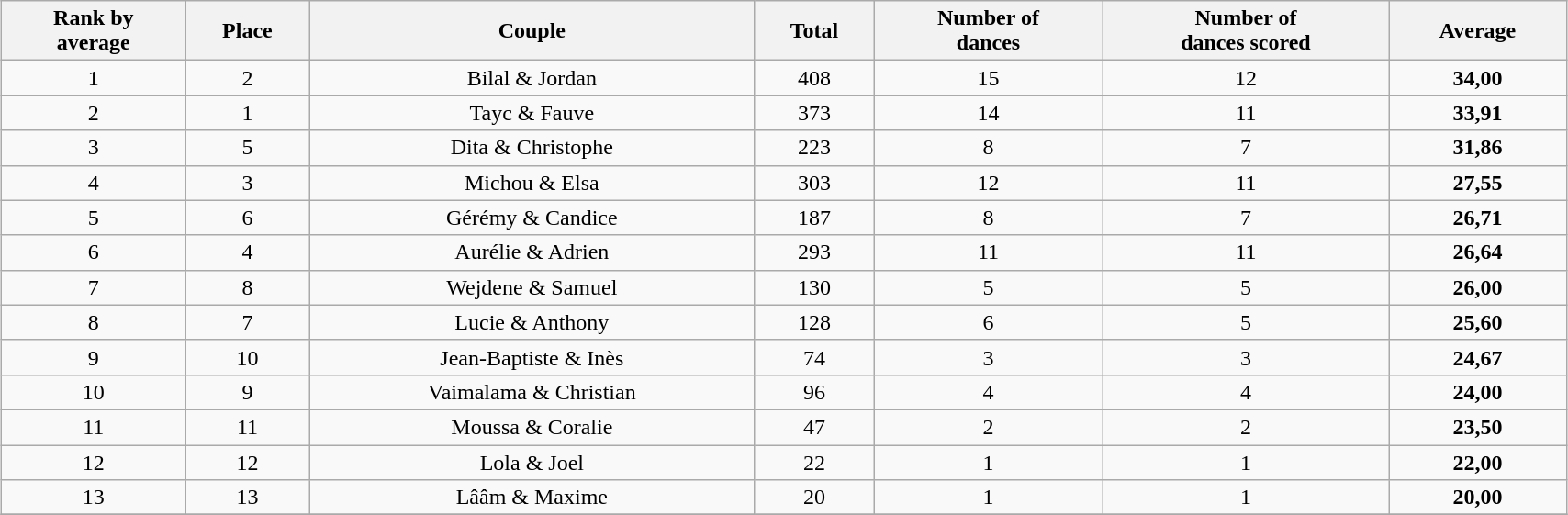<table class="wikitable sortable" style="margin:auto; text-align:center; margin:5px; width:90%;">
<tr>
<th>Rank by<br>average</th>
<th>Place</th>
<th>Couple</th>
<th>Total</th>
<th>Number of<br> dances</th>
<th>Number of<br> dances scored</th>
<th>Average</th>
</tr>
<tr>
<td>1</td>
<td>2</td>
<td>Bilal & Jordan</td>
<td>408</td>
<td>15</td>
<td>12</td>
<td><strong>34,00</strong></td>
</tr>
<tr>
<td>2</td>
<td>1</td>
<td>Tayc & Fauve</td>
<td>373</td>
<td>14</td>
<td>11</td>
<td><strong>33,91</strong></td>
</tr>
<tr>
<td>3</td>
<td>5</td>
<td>Dita & Christophe</td>
<td>223</td>
<td>8</td>
<td>7</td>
<td><strong>31,86</strong></td>
</tr>
<tr>
<td>4</td>
<td>3</td>
<td>Michou & Elsa</td>
<td>303</td>
<td>12</td>
<td>11</td>
<td><strong>27,55</strong></td>
</tr>
<tr>
<td>5</td>
<td>6</td>
<td>Gérémy & Candice</td>
<td>187</td>
<td>8</td>
<td>7</td>
<td><strong>26,71</strong></td>
</tr>
<tr>
<td>6</td>
<td>4</td>
<td>Aurélie & Adrien</td>
<td>293</td>
<td>11</td>
<td>11</td>
<td><strong>26,64</strong></td>
</tr>
<tr>
<td>7</td>
<td>8</td>
<td>Wejdene & Samuel</td>
<td>130</td>
<td>5</td>
<td>5</td>
<td><strong>26,00</strong></td>
</tr>
<tr>
<td>8</td>
<td>7</td>
<td>Lucie & Anthony</td>
<td>128</td>
<td>6</td>
<td>5</td>
<td><strong>25,60</strong></td>
</tr>
<tr>
<td>9</td>
<td>10</td>
<td>Jean-Baptiste & Inès</td>
<td>74</td>
<td>3</td>
<td>3</td>
<td><strong>24,67</strong></td>
</tr>
<tr>
<td>10</td>
<td>9</td>
<td>Vaimalama & Christian</td>
<td>96</td>
<td>4</td>
<td>4</td>
<td><strong>24,00</strong></td>
</tr>
<tr>
<td>11</td>
<td>11</td>
<td>Moussa & Coralie</td>
<td>47</td>
<td>2</td>
<td>2</td>
<td><strong>23,50</strong></td>
</tr>
<tr>
<td>12</td>
<td>12</td>
<td>Lola & Joel</td>
<td>22</td>
<td>1</td>
<td>1</td>
<td><strong>22,00</strong></td>
</tr>
<tr>
<td>13</td>
<td>13</td>
<td>Lââm & Maxime</td>
<td>20</td>
<td>1</td>
<td>1</td>
<td><strong> 20,00</strong></td>
</tr>
<tr>
</tr>
</table>
